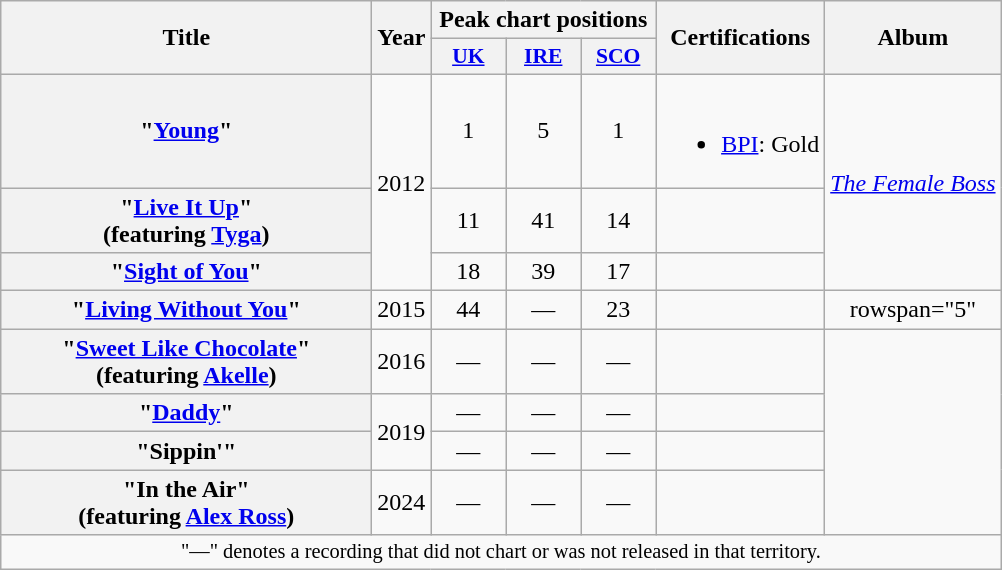<table class="wikitable plainrowheaders" style="text-align:center;">
<tr>
<th scope="col" rowspan="2" style="width:15em;">Title</th>
<th scope="col" rowspan="2" style="width:1em;">Year</th>
<th scope="col" colspan="3">Peak chart positions</th>
<th scope="col" rowspan="2">Certifications</th>
<th scope="col" rowspan="2">Album</th>
</tr>
<tr>
<th scope="col" style="width:3em;font-size:90%;"><a href='#'>UK</a><br></th>
<th scope="col" style="width:3em;font-size:90%;"><a href='#'>IRE</a><br></th>
<th scope="col" style="width:3em;font-size:90%;"><a href='#'>SCO</a><br></th>
</tr>
<tr>
<th scope="row">"<a href='#'>Young</a>"</th>
<td rowspan="3">2012</td>
<td>1</td>
<td>5</td>
<td>1</td>
<td><br><ul><li><a href='#'>BPI</a>: Gold</li></ul></td>
<td rowspan=3><em><a href='#'>The Female Boss</a></em></td>
</tr>
<tr>
<th scope="row">"<a href='#'>Live It Up</a>"<br><span>(featuring <a href='#'>Tyga</a>)</span></th>
<td>11</td>
<td>41</td>
<td>14</td>
<td></td>
</tr>
<tr>
<th scope="row">"<a href='#'>Sight of You</a>"</th>
<td>18</td>
<td>39</td>
<td>17</td>
</tr>
<tr>
<th scope="row">"<a href='#'>Living Without You</a>"</th>
<td>2015</td>
<td>44</td>
<td>—</td>
<td>23</td>
<td></td>
<td>rowspan="5" </td>
</tr>
<tr>
<th scope="row">"<a href='#'>Sweet Like Chocolate</a>"<br><span>(featuring <a href='#'>Akelle</a>)</span></th>
<td>2016</td>
<td>—</td>
<td>—</td>
<td>—</td>
<td></td>
</tr>
<tr>
<th scope="row">"<a href='#'>Daddy</a>"</th>
<td rowspan="2">2019</td>
<td>—</td>
<td>—</td>
<td>—</td>
<td></td>
</tr>
<tr>
<th scope="row">"Sippin'"</th>
<td>—</td>
<td>—</td>
<td>—</td>
<td></td>
</tr>
<tr>
<th scope="row">"In the Air"<br><span>(featuring <a href='#'>Alex Ross</a>)</span></th>
<td>2024</td>
<td>—</td>
<td>—</td>
<td>—</td>
<td></td>
</tr>
<tr>
<td colspan="7" style="font-size:85%">"—" denotes a recording that did not chart or was not released in that territory.</td>
</tr>
</table>
